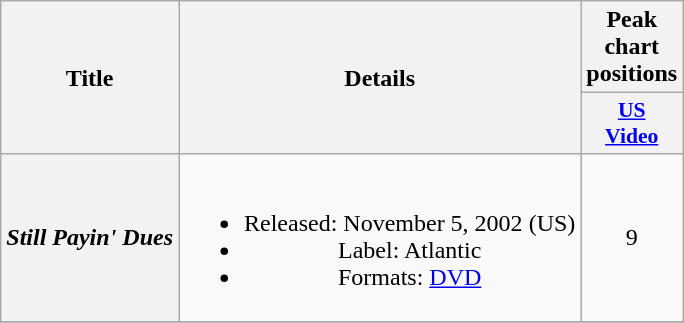<table class="wikitable plainrowheaders" style="text-align:center;">
<tr>
<th scope="col" rowspan="2">Title</th>
<th scope="col" rowspan="2">Details</th>
<th scope="col" colspan="1">Peak chart positions</th>
</tr>
<tr>
<th scope="col" style="width:3em;font-size:90%;"><a href='#'>US<br>Video</a><br></th>
</tr>
<tr>
<th scope="row"><em>Still Payin' Dues</em></th>
<td><br><ul><li>Released: November 5, 2002 <span>(US)</span></li><li>Label: Atlantic</li><li>Formats: <a href='#'>DVD</a></li></ul></td>
<td>9</td>
</tr>
<tr>
</tr>
</table>
